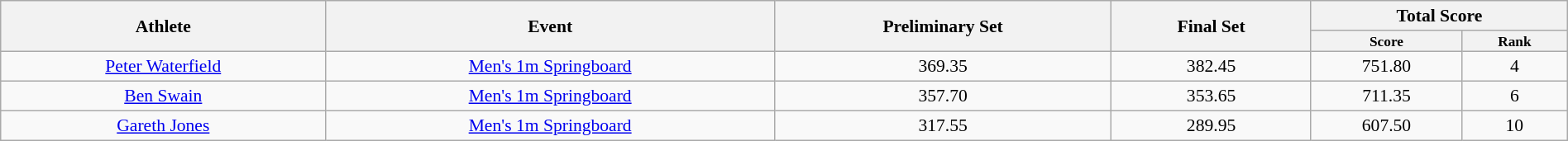<table class=wikitable width="100%" style="font-size:90%">
<tr>
<th rowspan="2" align="center">Athlete</th>
<th rowspan="2" align="center">Event</th>
<th rowspan="2" align="center">Preliminary Set</th>
<th rowspan="2" align="center">Final Set</th>
<th colspan="2" align="center">Total Score</th>
</tr>
<tr>
<th align="center" style="font-size:80%">Score</th>
<th align="center" style="font-size:80%">Rank</th>
</tr>
<tr>
<td align="center"><a href='#'>Peter Waterfield</a></td>
<td align="center"><a href='#'>Men's 1m Springboard</a></td>
<td align="center">369.35</td>
<td align="center">382.45</td>
<td align="center">751.80</td>
<td align="center">4</td>
</tr>
<tr>
<td align="center"><a href='#'>Ben Swain</a></td>
<td align="center"><a href='#'>Men's 1m Springboard</a></td>
<td align="center">357.70</td>
<td align="center">353.65</td>
<td align="center">711.35</td>
<td align="center">6</td>
</tr>
<tr>
<td align="center"><a href='#'>Gareth Jones</a></td>
<td align="center"><a href='#'>Men's 1m Springboard</a></td>
<td align="center">317.55</td>
<td align="center">289.95</td>
<td align="center">607.50</td>
<td align="center">10</td>
</tr>
</table>
